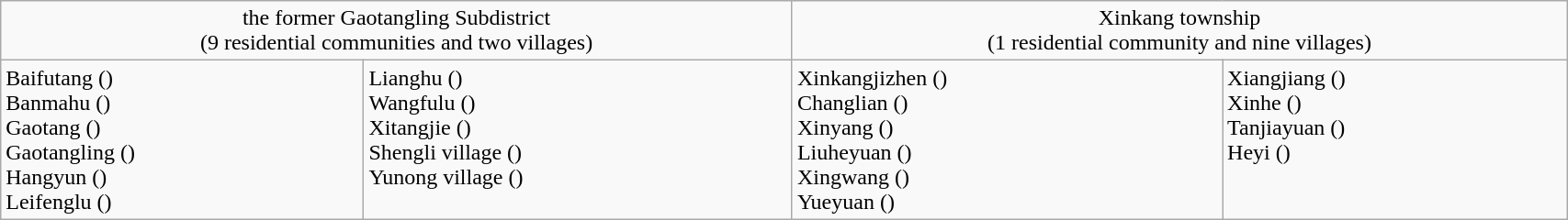<table class="wikitable" width=90%>
<tr align=center>
<td align=center colspan=2>the former Gaotangling Subdistrict <br> (9 residential communities and two villages)</td>
<td align=center colspan=2>Xinkang township <br>(1 residential community and nine villages)</td>
</tr>
<tr align=left valign="top">
<td>Baifutang ()<br>Banmahu ()<br>Gaotang ()<br>Gaotangling ()<br>Hangyun ()<br>Leifenglu ()</td>
<td>Lianghu ()<br>Wangfulu ()<br>Xitangjie ()<br>Shengli village ()<br>Yunong village ()</td>
<td>Xinkangjizhen () <br> Changlian () <br> Xinyang () <br> Liuheyuan () <br> Xingwang () <br> Yueyuan ()</td>
<td>Xiangjiang ()<br>Xinhe ()<br>Tanjiayuan ()<br>Heyi ()</td>
</tr>
</table>
